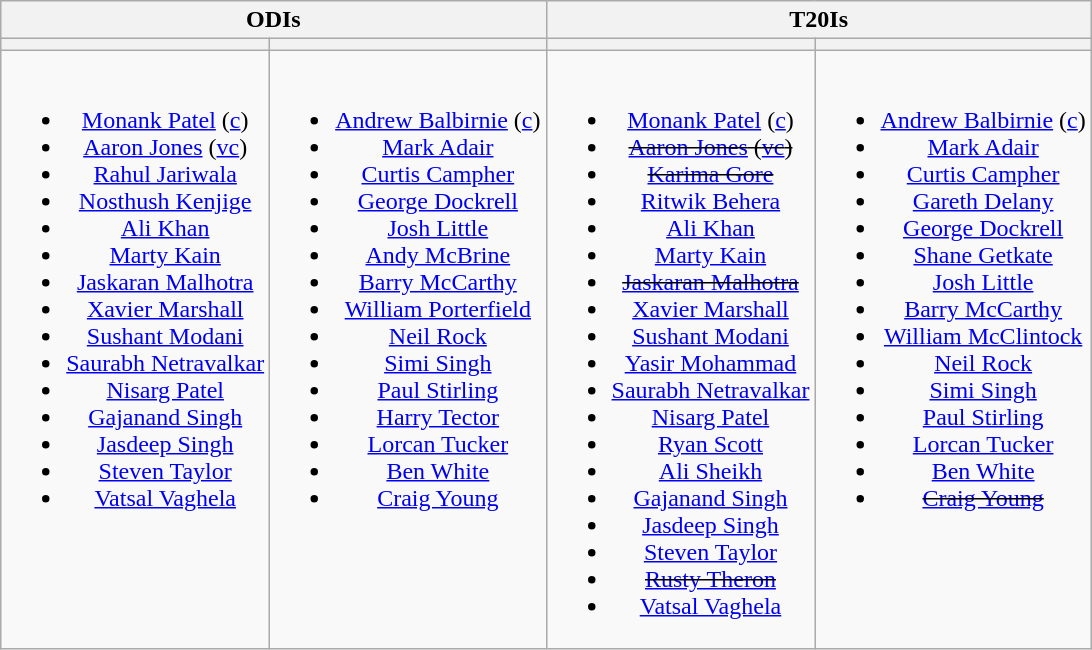<table class="wikitable" style="text-align:center; margin:auto">
<tr>
<th colspan=2>ODIs</th>
<th colspan=2>T20Is</th>
</tr>
<tr>
<th></th>
<th></th>
<th></th>
<th></th>
</tr>
<tr style="vertical-align:top">
<td><br><ul><li><a href='#'>Monank Patel</a> (<a href='#'>c</a>)</li><li><a href='#'>Aaron Jones</a> (<a href='#'>vc</a>)</li><li><a href='#'>Rahul Jariwala</a></li><li><a href='#'>Nosthush Kenjige</a></li><li><a href='#'>Ali Khan</a></li><li><a href='#'>Marty Kain</a></li><li><a href='#'>Jaskaran Malhotra</a></li><li><a href='#'>Xavier Marshall</a></li><li><a href='#'>Sushant Modani</a></li><li><a href='#'>Saurabh Netravalkar</a></li><li><a href='#'>Nisarg Patel</a></li><li><a href='#'>Gajanand Singh</a></li><li><a href='#'>Jasdeep Singh</a></li><li><a href='#'>Steven Taylor</a></li><li><a href='#'>Vatsal Vaghela</a></li></ul></td>
<td><br><ul><li><a href='#'>Andrew Balbirnie</a> (<a href='#'>c</a>)</li><li><a href='#'>Mark Adair</a></li><li><a href='#'>Curtis Campher</a></li><li><a href='#'>George Dockrell</a></li><li><a href='#'>Josh Little</a></li><li><a href='#'>Andy McBrine</a></li><li><a href='#'>Barry McCarthy</a></li><li><a href='#'>William Porterfield</a></li><li><a href='#'>Neil Rock</a></li><li><a href='#'>Simi Singh</a></li><li><a href='#'>Paul Stirling</a></li><li><a href='#'>Harry Tector</a></li><li><a href='#'>Lorcan Tucker</a></li><li><a href='#'>Ben White</a></li><li><a href='#'>Craig Young</a></li></ul></td>
<td><br><ul><li><a href='#'>Monank Patel</a> (<a href='#'>c</a>)</li><li><s><a href='#'>Aaron Jones</a> (<a href='#'>vc</a>)</s></li><li><s><a href='#'>Karima Gore</a></s></li><li><a href='#'>Ritwik Behera</a></li><li><a href='#'>Ali Khan</a></li><li><a href='#'>Marty Kain</a></li><li><s><a href='#'>Jaskaran Malhotra</a></s></li><li><a href='#'>Xavier Marshall</a></li><li><a href='#'>Sushant Modani</a></li><li><a href='#'>Yasir Mohammad</a></li><li><a href='#'>Saurabh Netravalkar</a></li><li><a href='#'>Nisarg Patel</a></li><li><a href='#'>Ryan Scott</a></li><li><a href='#'>Ali Sheikh</a></li><li><a href='#'>Gajanand Singh</a></li><li><a href='#'>Jasdeep Singh</a></li><li><a href='#'>Steven Taylor</a></li><li><s><a href='#'>Rusty Theron</a></s></li><li><a href='#'>Vatsal Vaghela</a></li></ul></td>
<td><br><ul><li><a href='#'>Andrew Balbirnie</a> (<a href='#'>c</a>)</li><li><a href='#'>Mark Adair</a></li><li><a href='#'>Curtis Campher</a></li><li><a href='#'>Gareth Delany</a></li><li><a href='#'>George Dockrell</a></li><li><a href='#'>Shane Getkate</a></li><li><a href='#'>Josh Little</a></li><li><a href='#'>Barry McCarthy</a></li><li><a href='#'>William McClintock</a></li><li><a href='#'>Neil Rock</a></li><li><a href='#'>Simi Singh</a></li><li><a href='#'>Paul Stirling</a></li><li><a href='#'>Lorcan Tucker</a></li><li><a href='#'>Ben White</a></li><li><s><a href='#'>Craig Young</a></s></li></ul></td>
</tr>
</table>
